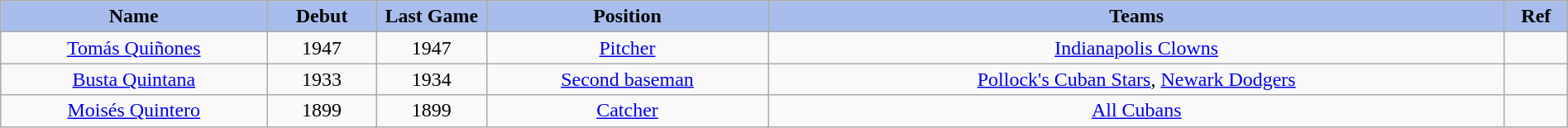<table class="wikitable" style="width: 100%">
<tr>
<th style="background:#a8bdec; width:17%;">Name</th>
<th style="width:7%; background:#a8bdec;">Debut</th>
<th style="width:7%; background:#a8bdec;">Last Game</th>
<th style="width:18%; background:#a8bdec;">Position</th>
<th style="width:47%; background:#a8bdec;">Teams</th>
<th style="width:4%; background:#a8bdec;">Ref</th>
</tr>
<tr align=center>
<td><a href='#'>Tomás Quiñones</a></td>
<td>1947</td>
<td>1947</td>
<td><a href='#'>Pitcher</a></td>
<td><a href='#'>Indianapolis Clowns</a></td>
<td></td>
</tr>
<tr align=center>
<td><a href='#'>Busta Quintana</a></td>
<td>1933</td>
<td>1934</td>
<td><a href='#'>Second baseman</a></td>
<td><a href='#'>Pollock's Cuban Stars</a>, <a href='#'>Newark Dodgers</a></td>
<td></td>
</tr>
<tr align=center>
<td><a href='#'>Moisés Quintero</a></td>
<td>1899</td>
<td>1899</td>
<td><a href='#'>Catcher</a></td>
<td><a href='#'>All Cubans</a></td>
<td></td>
</tr>
</table>
